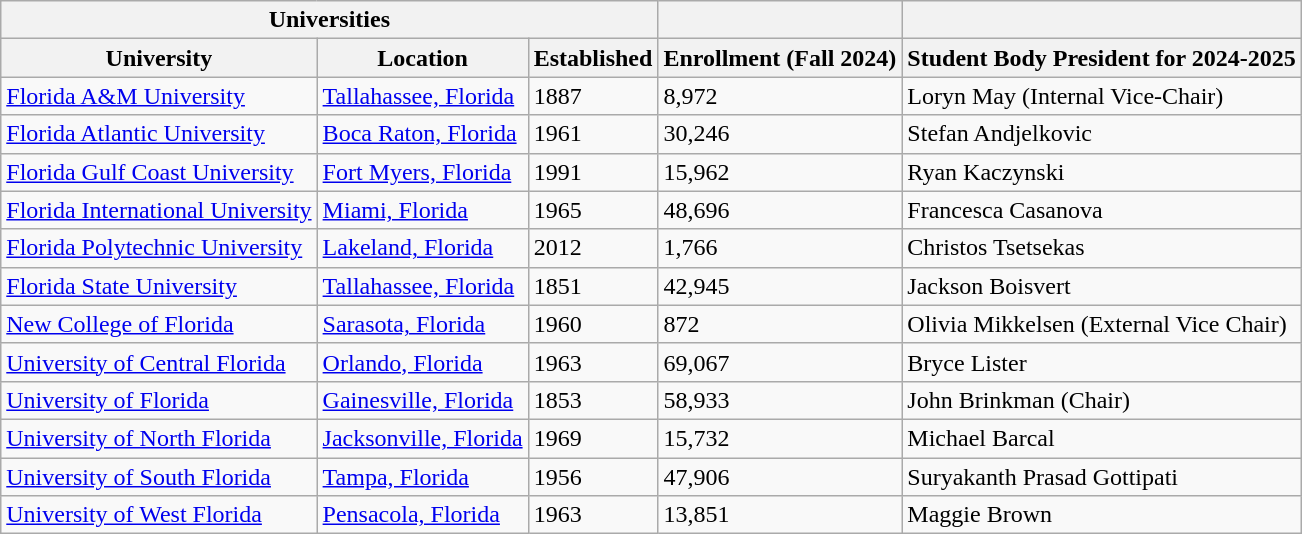<table class="wikitable">
<tr>
<th colspan="3">Universities</th>
<th></th>
<th></th>
</tr>
<tr>
<th>University</th>
<th>Location</th>
<th>Established</th>
<th>Enrollment (Fall 2024)</th>
<th>Student Body President for 2024-2025</th>
</tr>
<tr>
<td><a href='#'>Florida A&M University</a></td>
<td><a href='#'>Tallahassee, Florida</a></td>
<td>1887</td>
<td>8,972</td>
<td>Loryn May (Internal Vice-Chair)</td>
</tr>
<tr>
<td><a href='#'>Florida Atlantic University</a></td>
<td><a href='#'>Boca Raton, Florida</a></td>
<td>1961</td>
<td>30,246</td>
<td>Stefan Andjelkovic</td>
</tr>
<tr>
<td><a href='#'>Florida Gulf Coast University</a></td>
<td><a href='#'>Fort Myers, Florida</a></td>
<td>1991</td>
<td>15,962</td>
<td>Ryan Kaczynski</td>
</tr>
<tr>
<td><a href='#'>Florida International University</a></td>
<td><a href='#'>Miami, Florida</a></td>
<td>1965</td>
<td>48,696</td>
<td>Francesca Casanova</td>
</tr>
<tr>
<td><a href='#'>Florida Polytechnic University</a></td>
<td><a href='#'>Lakeland, Florida</a></td>
<td>2012</td>
<td>1,766</td>
<td>Christos Tsetsekas</td>
</tr>
<tr>
<td><a href='#'>Florida State University</a></td>
<td><a href='#'>Tallahassee, Florida</a></td>
<td>1851</td>
<td>42,945</td>
<td>Jackson Boisvert</td>
</tr>
<tr>
<td><a href='#'>New College of Florida</a></td>
<td><a href='#'>Sarasota, Florida</a></td>
<td>1960</td>
<td>872</td>
<td>Olivia Mikkelsen (External Vice Chair)</td>
</tr>
<tr>
<td><a href='#'>University of Central Florida</a></td>
<td><a href='#'>Orlando, Florida</a></td>
<td>1963</td>
<td>69,067</td>
<td>Bryce Lister</td>
</tr>
<tr>
<td><a href='#'>University of Florida</a></td>
<td><a href='#'>Gainesville, Florida</a></td>
<td>1853</td>
<td>58,933</td>
<td>John Brinkman (Chair)</td>
</tr>
<tr>
<td><a href='#'>University of North Florida</a></td>
<td><a href='#'>Jacksonville, Florida</a></td>
<td>1969</td>
<td>15,732</td>
<td>Michael Barcal</td>
</tr>
<tr>
<td><a href='#'>University of South Florida</a></td>
<td><a href='#'>Tampa, Florida</a></td>
<td>1956</td>
<td>47,906</td>
<td>Suryakanth Prasad Gottipati</td>
</tr>
<tr>
<td><a href='#'>University of West Florida</a></td>
<td><a href='#'>Pensacola, Florida</a></td>
<td>1963</td>
<td>13,851</td>
<td>Maggie Brown</td>
</tr>
</table>
